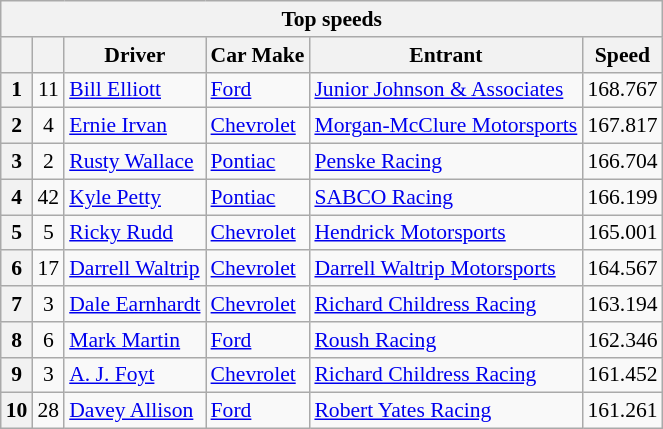<table class="wikitable" style="font-size: 90%;">
<tr>
<th colspan=6>Top speeds</th>
</tr>
<tr>
<th></th>
<th></th>
<th>Driver</th>
<th>Car Make</th>
<th>Entrant</th>
<th>Speed</th>
</tr>
<tr>
<th>1</th>
<td align="center">11</td>
<td><a href='#'>Bill Elliott</a></td>
<td><a href='#'>Ford</a></td>
<td><a href='#'>Junior Johnson & Associates</a></td>
<td>168.767</td>
</tr>
<tr>
<th>2</th>
<td align="center">4</td>
<td><a href='#'>Ernie Irvan</a></td>
<td><a href='#'>Chevrolet</a></td>
<td><a href='#'>Morgan-McClure Motorsports</a></td>
<td>167.817</td>
</tr>
<tr>
<th>3</th>
<td align="center">2</td>
<td><a href='#'>Rusty Wallace</a></td>
<td><a href='#'>Pontiac</a></td>
<td><a href='#'>Penske Racing</a></td>
<td>166.704</td>
</tr>
<tr>
<th>4</th>
<td align="center">42</td>
<td><a href='#'>Kyle Petty</a></td>
<td><a href='#'>Pontiac</a></td>
<td><a href='#'>SABCO Racing</a></td>
<td>166.199</td>
</tr>
<tr>
<th>5</th>
<td align="center">5</td>
<td><a href='#'>Ricky Rudd</a></td>
<td><a href='#'>Chevrolet</a></td>
<td><a href='#'>Hendrick Motorsports</a></td>
<td>165.001</td>
</tr>
<tr>
<th>6</th>
<td align="center">17</td>
<td><a href='#'>Darrell Waltrip</a></td>
<td><a href='#'>Chevrolet</a></td>
<td><a href='#'>Darrell Waltrip Motorsports</a></td>
<td>164.567</td>
</tr>
<tr>
<th>7</th>
<td align="center">3</td>
<td><a href='#'>Dale Earnhardt</a></td>
<td><a href='#'>Chevrolet</a></td>
<td><a href='#'>Richard Childress Racing</a></td>
<td>163.194</td>
</tr>
<tr>
<th>8</th>
<td align="center">6</td>
<td><a href='#'>Mark Martin</a></td>
<td><a href='#'>Ford</a></td>
<td><a href='#'>Roush Racing</a></td>
<td>162.346</td>
</tr>
<tr>
<th>9</th>
<td align="center">3</td>
<td><a href='#'>A. J. Foyt</a></td>
<td><a href='#'>Chevrolet</a></td>
<td><a href='#'>Richard Childress Racing</a></td>
<td>161.452</td>
</tr>
<tr>
<th>10</th>
<td align="center">28</td>
<td><a href='#'>Davey Allison</a></td>
<td><a href='#'>Ford</a></td>
<td><a href='#'>Robert Yates Racing</a></td>
<td>161.261</td>
</tr>
</table>
